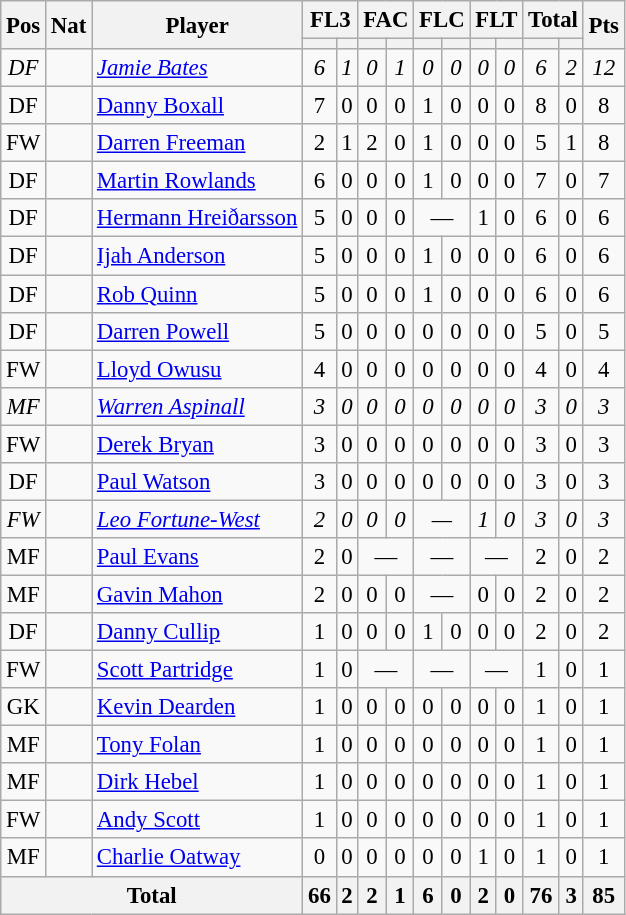<table class="wikitable" style="text-align:center; border:1px #aaa solid; font-size:95%;">
<tr>
<th rowspan="2">Pos</th>
<th rowspan="2">Nat</th>
<th rowspan="2">Player</th>
<th colspan="2">FL3</th>
<th colspan="2">FAC</th>
<th colspan="2">FLC</th>
<th colspan="2">FLT</th>
<th colspan="2">Total</th>
<th rowspan="2">Pts</th>
</tr>
<tr>
<th></th>
<th></th>
<th></th>
<th></th>
<th></th>
<th></th>
<th></th>
<th></th>
<th></th>
<th></th>
</tr>
<tr>
<td><em>DF</em></td>
<td><em></em></td>
<td style="text-align:left;"><a href='#'><em>Jamie Bates</em></a></td>
<td><em>6</em></td>
<td><em>1</em></td>
<td><em>0</em></td>
<td><em>1</em></td>
<td><em>0</em></td>
<td><em>0</em></td>
<td><em>0</em></td>
<td><em>0</em></td>
<td><em>6</em></td>
<td><em>2</em></td>
<td><em>12</em></td>
</tr>
<tr>
<td>DF</td>
<td></td>
<td style="text-align:left;"><a href='#'>Danny Boxall</a></td>
<td>7</td>
<td>0</td>
<td>0</td>
<td>0</td>
<td>1</td>
<td>0</td>
<td>0</td>
<td>0</td>
<td>8</td>
<td>0</td>
<td>8</td>
</tr>
<tr>
<td>FW</td>
<td></td>
<td style="text-align:left;"><a href='#'>Darren Freeman</a></td>
<td>2</td>
<td>1</td>
<td>2</td>
<td>0</td>
<td>1</td>
<td>0</td>
<td>0</td>
<td>0</td>
<td>5</td>
<td>1</td>
<td>8</td>
</tr>
<tr>
<td>DF</td>
<td></td>
<td style="text-align:left;"><a href='#'>Martin Rowlands</a></td>
<td>6</td>
<td>0</td>
<td>0</td>
<td>0</td>
<td>1</td>
<td>0</td>
<td>0</td>
<td>0</td>
<td>7</td>
<td>0</td>
<td>7</td>
</tr>
<tr>
<td>DF</td>
<td></td>
<td style="text-align:left;"><a href='#'>Hermann Hreiðarsson</a></td>
<td>5</td>
<td>0</td>
<td>0</td>
<td>0</td>
<td colspan="2">—</td>
<td>1</td>
<td>0</td>
<td>6</td>
<td>0</td>
<td>6</td>
</tr>
<tr>
<td>DF</td>
<td></td>
<td style="text-align:left;"><a href='#'>Ijah Anderson</a></td>
<td>5</td>
<td>0</td>
<td>0</td>
<td>0</td>
<td>1</td>
<td>0</td>
<td>0</td>
<td>0</td>
<td>6</td>
<td>0</td>
<td>6</td>
</tr>
<tr>
<td>DF</td>
<td></td>
<td style="text-align:left;"><a href='#'>Rob Quinn</a></td>
<td>5</td>
<td>0</td>
<td>0</td>
<td>0</td>
<td>1</td>
<td>0</td>
<td>0</td>
<td>0</td>
<td>6</td>
<td>0</td>
<td>6</td>
</tr>
<tr>
<td>DF</td>
<td></td>
<td style="text-align:left;"><a href='#'>Darren Powell</a></td>
<td>5</td>
<td>0</td>
<td>0</td>
<td>0</td>
<td>0</td>
<td>0</td>
<td>0</td>
<td>0</td>
<td>5</td>
<td>0</td>
<td>5</td>
</tr>
<tr>
<td>FW</td>
<td></td>
<td style="text-align:left;"><a href='#'>Lloyd Owusu</a></td>
<td>4</td>
<td>0</td>
<td>0</td>
<td>0</td>
<td>0</td>
<td>0</td>
<td>0</td>
<td>0</td>
<td>4</td>
<td>0</td>
<td>4</td>
</tr>
<tr>
<td><em>MF</em></td>
<td><em></em></td>
<td style="text-align:left;"><em><a href='#'>Warren Aspinall</a></em></td>
<td><em>3</em></td>
<td><em>0</em></td>
<td><em>0</em></td>
<td><em>0</em></td>
<td><em>0</em></td>
<td><em>0</em></td>
<td><em>0</em></td>
<td><em>0</em></td>
<td><em>3</em></td>
<td><em>0</em></td>
<td><em>3</em></td>
</tr>
<tr>
<td>FW</td>
<td></td>
<td style="text-align:left;"><a href='#'>Derek Bryan</a></td>
<td>3</td>
<td>0</td>
<td>0</td>
<td>0</td>
<td>0</td>
<td>0</td>
<td>0</td>
<td>0</td>
<td>3</td>
<td>0</td>
<td>3</td>
</tr>
<tr>
<td>DF</td>
<td></td>
<td style="text-align:left;"><a href='#'>Paul Watson</a></td>
<td>3</td>
<td>0</td>
<td>0</td>
<td>0</td>
<td>0</td>
<td>0</td>
<td>0</td>
<td>0</td>
<td>3</td>
<td>0</td>
<td>3</td>
</tr>
<tr>
<td><em>FW</em></td>
<td><em></em></td>
<td style="text-align:left;"><em><a href='#'>Leo Fortune-West</a></em></td>
<td><em>2</em></td>
<td><em>0</em></td>
<td><em>0</em></td>
<td><em>0</em></td>
<td colspan="2"><em>—</em></td>
<td><em>1</em></td>
<td><em>0</em></td>
<td><em>3</em></td>
<td><em>0</em></td>
<td><em>3</em></td>
</tr>
<tr>
<td>MF</td>
<td></td>
<td style="text-align:left;"><a href='#'>Paul Evans</a></td>
<td>2</td>
<td>0</td>
<td colspan="2">—</td>
<td colspan="2">—</td>
<td colspan="2">—</td>
<td>2</td>
<td>0</td>
<td>2</td>
</tr>
<tr>
<td>MF</td>
<td></td>
<td style="text-align:left;"><a href='#'>Gavin Mahon</a></td>
<td>2</td>
<td>0</td>
<td>0</td>
<td>0</td>
<td colspan="2">—</td>
<td>0</td>
<td>0</td>
<td>2</td>
<td>0</td>
<td>2</td>
</tr>
<tr>
<td>DF</td>
<td></td>
<td style="text-align:left;"><a href='#'>Danny Cullip</a></td>
<td>1</td>
<td>0</td>
<td>0</td>
<td>0</td>
<td>1</td>
<td>0</td>
<td>0</td>
<td>0</td>
<td>2</td>
<td>0</td>
<td>2</td>
</tr>
<tr>
<td>FW</td>
<td></td>
<td style="text-align:left;"><a href='#'>Scott Partridge</a></td>
<td>1</td>
<td>0</td>
<td colspan="2">—</td>
<td colspan="2">—</td>
<td colspan="2">—</td>
<td>1</td>
<td>0</td>
<td>1</td>
</tr>
<tr>
<td>GK</td>
<td></td>
<td style="text-align:left;"><a href='#'>Kevin Dearden</a></td>
<td>1</td>
<td>0</td>
<td>0</td>
<td>0</td>
<td>0</td>
<td>0</td>
<td>0</td>
<td>0</td>
<td>1</td>
<td>0</td>
<td>1</td>
</tr>
<tr>
<td>MF</td>
<td></td>
<td style="text-align:left;"><a href='#'>Tony Folan</a></td>
<td>1</td>
<td>0</td>
<td>0</td>
<td>0</td>
<td>0</td>
<td>0</td>
<td>0</td>
<td>0</td>
<td>1</td>
<td>0</td>
<td>1</td>
</tr>
<tr>
<td>MF</td>
<td></td>
<td style="text-align:left;"><a href='#'>Dirk Hebel</a></td>
<td>1</td>
<td>0</td>
<td>0</td>
<td>0</td>
<td>0</td>
<td>0</td>
<td>0</td>
<td>0</td>
<td>1</td>
<td>0</td>
<td>1</td>
</tr>
<tr>
<td>FW</td>
<td></td>
<td style="text-align:left;"><a href='#'>Andy Scott</a></td>
<td>1</td>
<td>0</td>
<td>0</td>
<td>0</td>
<td>0</td>
<td>0</td>
<td>0</td>
<td>0</td>
<td>1</td>
<td>0</td>
<td>1</td>
</tr>
<tr>
<td>MF</td>
<td></td>
<td style="text-align:left;"><a href='#'>Charlie Oatway</a></td>
<td>0</td>
<td>0</td>
<td>0</td>
<td>0</td>
<td>0</td>
<td>0</td>
<td>1</td>
<td>0</td>
<td>1</td>
<td>0</td>
<td>1</td>
</tr>
<tr>
<th colspan="3">Total</th>
<th>66</th>
<th>2</th>
<th>2</th>
<th>1</th>
<th>6</th>
<th>0</th>
<th>2</th>
<th>0</th>
<th>76</th>
<th>3</th>
<th>85</th>
</tr>
</table>
